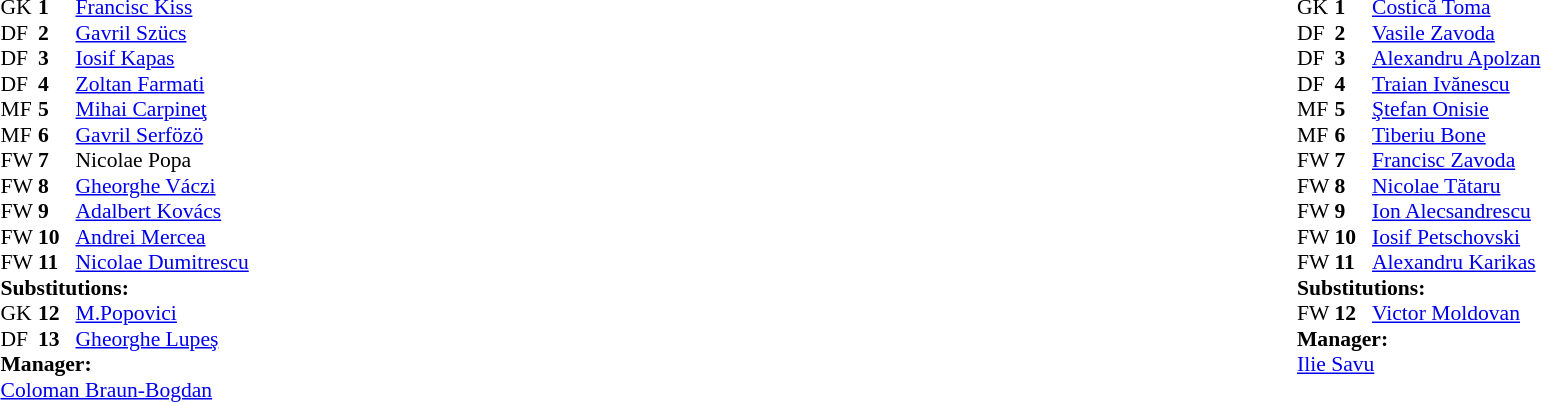<table style="width:100%;">
<tr>
<td style="vertical-align:top; width:50%;"><br><table style="font-size: 90%" cellspacing="0" cellpadding="0">
<tr>
<th width=25></th>
<th width=25></th>
</tr>
<tr>
<td>GK</td>
<td><strong>1</strong></td>
<td> <a href='#'>Francisc Kiss</a> </td>
</tr>
<tr>
<td>DF</td>
<td><strong>2</strong></td>
<td> <a href='#'>Gavril Szücs</a></td>
</tr>
<tr>
<td>DF</td>
<td><strong>3</strong></td>
<td> <a href='#'>Iosif Kapas</a></td>
</tr>
<tr>
<td>DF</td>
<td><strong>4</strong></td>
<td> <a href='#'>Zoltan Farmati</a></td>
</tr>
<tr>
<td>MF</td>
<td><strong>5</strong></td>
<td> <a href='#'>Mihai Carpineţ</a> </td>
</tr>
<tr>
<td>MF</td>
<td><strong>6</strong></td>
<td> <a href='#'>Gavril Serfözö</a></td>
</tr>
<tr>
<td>FW</td>
<td><strong>7</strong></td>
<td> Nicolae Popa</td>
</tr>
<tr>
<td>FW</td>
<td><strong>8</strong></td>
<td> <a href='#'>Gheorghe Váczi</a></td>
</tr>
<tr>
<td>FW</td>
<td><strong>9</strong></td>
<td> <a href='#'>Adalbert Kovács</a></td>
</tr>
<tr>
<td>FW</td>
<td><strong>10</strong></td>
<td> <a href='#'>Andrei Mercea</a></td>
</tr>
<tr>
<td>FW</td>
<td><strong>11</strong></td>
<td> <a href='#'>Nicolae Dumitrescu</a></td>
</tr>
<tr>
<td colspan=3><strong>Substitutions:</strong></td>
</tr>
<tr>
<td>GK</td>
<td><strong>12</strong></td>
<td> <a href='#'>M.Popovici</a> </td>
</tr>
<tr>
<td>DF</td>
<td><strong>13</strong></td>
<td> <a href='#'>Gheorghe Lupeş</a> </td>
</tr>
<tr>
<td colspan=3><strong>Manager:</strong></td>
</tr>
<tr>
<td colspan=4> <a href='#'>Coloman Braun-Bogdan</a></td>
</tr>
</table>
</td>
<td valign="top"></td>
<td style="vertical-align:top; width:50%;"><br><table cellspacing="0" cellpadding="0" style="font-size:90%; margin:auto;">
<tr>
<th width=25></th>
<th width=25></th>
</tr>
<tr>
<td>GK</td>
<td><strong>1</strong></td>
<td> <a href='#'>Costică Toma</a></td>
</tr>
<tr>
<td>DF</td>
<td><strong>2</strong></td>
<td> <a href='#'>Vasile Zavoda</a></td>
</tr>
<tr>
<td>DF</td>
<td><strong>3</strong></td>
<td> <a href='#'>Alexandru Apolzan</a></td>
</tr>
<tr>
<td>DF</td>
<td><strong>4</strong></td>
<td> <a href='#'>Traian Ivănescu</a></td>
</tr>
<tr>
<td>MF</td>
<td><strong>5</strong></td>
<td> <a href='#'>Ştefan Onisie</a></td>
</tr>
<tr>
<td>MF</td>
<td><strong>6</strong></td>
<td> <a href='#'>Tiberiu Bone</a></td>
</tr>
<tr>
<td>FW</td>
<td><strong>7</strong></td>
<td> <a href='#'>Francisc Zavoda</a></td>
</tr>
<tr>
<td>FW</td>
<td><strong>8</strong></td>
<td> <a href='#'>Nicolae Tătaru</a></td>
</tr>
<tr>
<td>FW</td>
<td><strong>9</strong></td>
<td> <a href='#'>Ion Alecsandrescu</a></td>
</tr>
<tr>
<td>FW</td>
<td><strong>10</strong></td>
<td> <a href='#'>Iosif Petschovski</a></td>
</tr>
<tr>
<td>FW</td>
<td><strong>11</strong></td>
<td> <a href='#'>Alexandru Karikas</a> </td>
</tr>
<tr>
<td colspan=3><strong>Substitutions:</strong></td>
</tr>
<tr>
<td>FW</td>
<td><strong>12</strong></td>
<td> <a href='#'>Victor Moldovan</a> </td>
</tr>
<tr>
<td colspan=3><strong>Manager:</strong></td>
</tr>
<tr>
<td colspan=4> <a href='#'>Ilie Savu</a></td>
</tr>
</table>
</td>
</tr>
</table>
